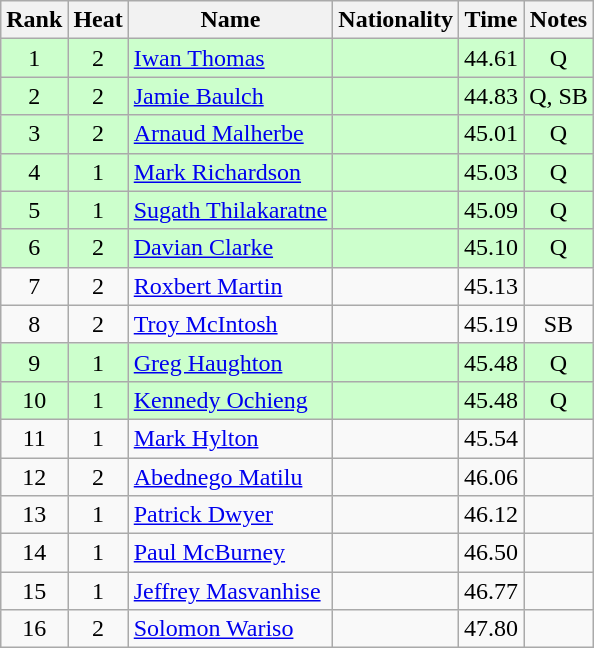<table class="wikitable sortable" style="text-align:center">
<tr>
<th>Rank</th>
<th>Heat</th>
<th>Name</th>
<th>Nationality</th>
<th>Time</th>
<th>Notes</th>
</tr>
<tr bgcolor=ccffcc>
<td>1</td>
<td>2</td>
<td align=left><a href='#'>Iwan Thomas</a></td>
<td align=left></td>
<td>44.61</td>
<td>Q</td>
</tr>
<tr bgcolor=ccffcc>
<td>2</td>
<td>2</td>
<td align=left><a href='#'>Jamie Baulch</a></td>
<td align=left></td>
<td>44.83</td>
<td>Q, SB</td>
</tr>
<tr bgcolor=ccffcc>
<td>3</td>
<td>2</td>
<td align=left><a href='#'>Arnaud Malherbe</a></td>
<td align=left></td>
<td>45.01</td>
<td>Q</td>
</tr>
<tr bgcolor=ccffcc>
<td>4</td>
<td>1</td>
<td align=left><a href='#'>Mark Richardson</a></td>
<td align=left></td>
<td>45.03</td>
<td>Q</td>
</tr>
<tr bgcolor=ccffcc>
<td>5</td>
<td>1</td>
<td align=left><a href='#'>Sugath Thilakaratne</a></td>
<td align=left></td>
<td>45.09</td>
<td>Q</td>
</tr>
<tr bgcolor=ccffcc>
<td>6</td>
<td>2</td>
<td align=left><a href='#'>Davian Clarke</a></td>
<td align=left></td>
<td>45.10</td>
<td>Q</td>
</tr>
<tr>
<td>7</td>
<td>2</td>
<td align=left><a href='#'>Roxbert Martin</a></td>
<td align=left></td>
<td>45.13</td>
<td></td>
</tr>
<tr>
<td>8</td>
<td>2</td>
<td align=left><a href='#'>Troy McIntosh</a></td>
<td align=left></td>
<td>45.19</td>
<td>SB</td>
</tr>
<tr bgcolor=ccffcc>
<td>9</td>
<td>1</td>
<td align=left><a href='#'>Greg Haughton</a></td>
<td align=left></td>
<td>45.48</td>
<td>Q</td>
</tr>
<tr bgcolor=ccffcc>
<td>10</td>
<td>1</td>
<td align=left><a href='#'>Kennedy Ochieng</a></td>
<td align=left></td>
<td>45.48</td>
<td>Q</td>
</tr>
<tr>
<td>11</td>
<td>1</td>
<td align=left><a href='#'>Mark Hylton</a></td>
<td align=left></td>
<td>45.54</td>
<td></td>
</tr>
<tr>
<td>12</td>
<td>2</td>
<td align=left><a href='#'>Abednego Matilu</a></td>
<td align=left></td>
<td>46.06</td>
<td></td>
</tr>
<tr>
<td>13</td>
<td>1</td>
<td align=left><a href='#'>Patrick Dwyer</a></td>
<td align=left></td>
<td>46.12</td>
<td></td>
</tr>
<tr>
<td>14</td>
<td>1</td>
<td align=left><a href='#'>Paul McBurney</a></td>
<td align=left></td>
<td>46.50</td>
<td></td>
</tr>
<tr>
<td>15</td>
<td>1</td>
<td align=left><a href='#'>Jeffrey Masvanhise</a></td>
<td align=left></td>
<td>46.77</td>
<td></td>
</tr>
<tr>
<td>16</td>
<td>2</td>
<td align=left><a href='#'>Solomon Wariso</a></td>
<td align=left></td>
<td>47.80</td>
<td></td>
</tr>
</table>
